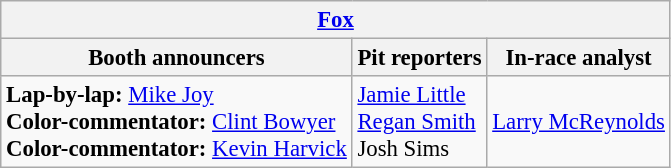<table class="wikitable" style="font-size: 95%">
<tr>
<th colspan="3"><a href='#'>Fox</a></th>
</tr>
<tr>
<th>Booth announcers</th>
<th>Pit reporters</th>
<th>In-race analyst</th>
</tr>
<tr>
<td><strong>Lap-by-lap:</strong> <a href='#'>Mike Joy</a><br><strong>Color-commentator:</strong> <a href='#'>Clint Bowyer</a><br><strong>Color-commentator:</strong> <a href='#'>Kevin Harvick</a></td>
<td><a href='#'>Jamie Little</a><br><a href='#'>Regan Smith</a><br>Josh Sims</td>
<td><a href='#'>Larry McReynolds</a></td>
</tr>
</table>
